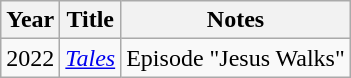<table class="wikitable">
<tr>
<th>Year</th>
<th>Title</th>
<th>Notes</th>
</tr>
<tr>
<td>2022</td>
<td><em><a href='#'>Tales</a></em></td>
<td>Episode "Jesus Walks"</td>
</tr>
</table>
